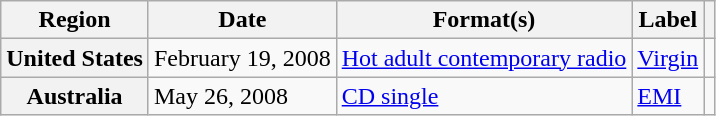<table class="wikitable plainrowheaders">
<tr>
<th scope="col">Region</th>
<th scope="col">Date</th>
<th scope="col">Format(s)</th>
<th scope="col">Label</th>
<th scope="col"></th>
</tr>
<tr>
<th scope="row">United States</th>
<td>February 19, 2008</td>
<td><a href='#'>Hot adult contemporary radio</a></td>
<td rowspan="1"><a href='#'>Virgin</a></td>
<td></td>
</tr>
<tr>
<th scope="row">Australia</th>
<td>May 26, 2008</td>
<td><a href='#'>CD single</a></td>
<td><a href='#'>EMI</a></td>
<td></td>
</tr>
</table>
